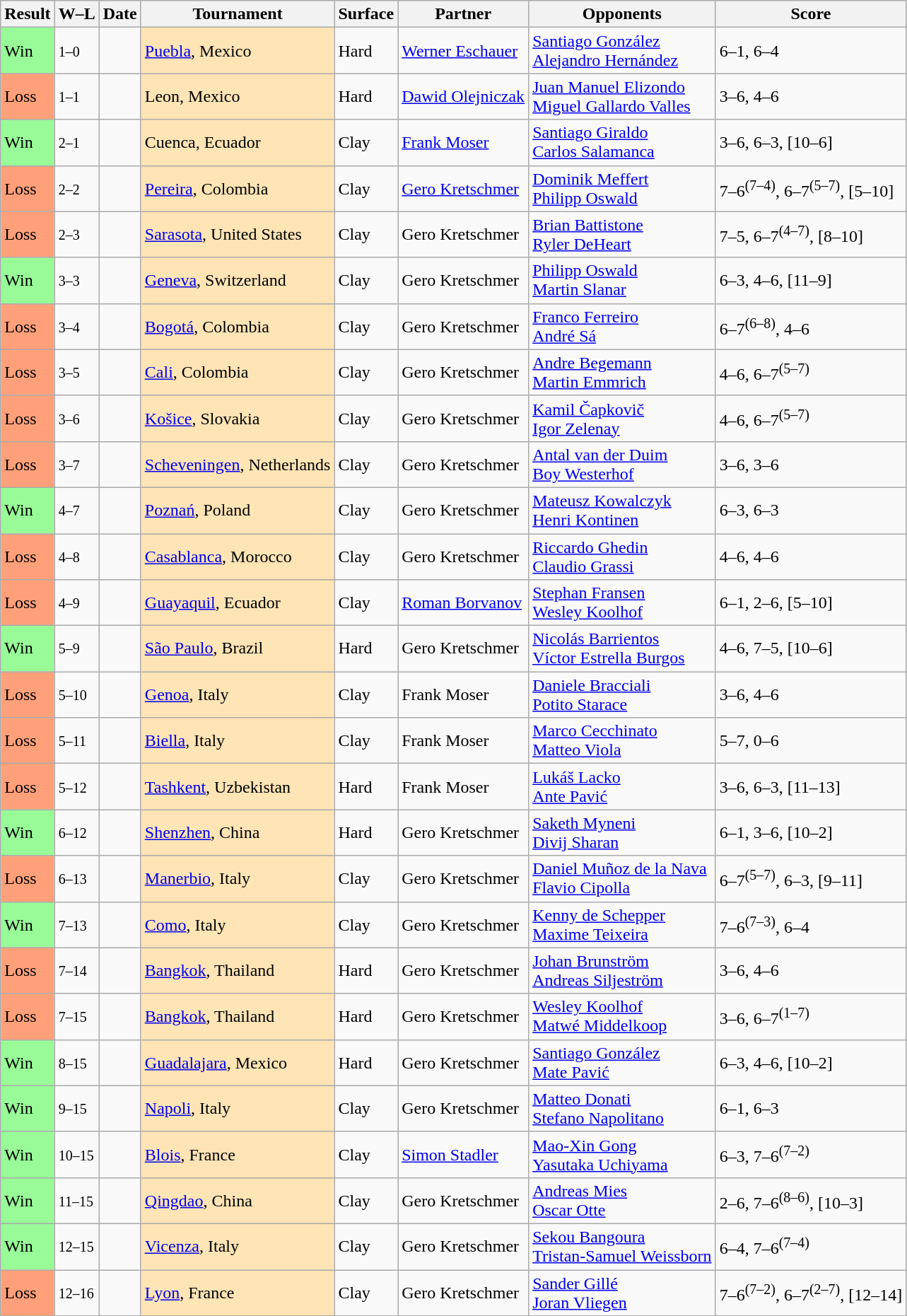<table class="sortable wikitable">
<tr>
<th>Result</th>
<th class="unsortable">W–L</th>
<th>Date</th>
<th>Tournament</th>
<th>Surface</th>
<th>Partner</th>
<th>Opponents</th>
<th class="unsortable">Score</th>
</tr>
<tr>
<td bgcolor=98fb98>Win</td>
<td><small>1–0</small></td>
<td></td>
<td bgcolor=moccasin><a href='#'>Puebla</a>, Mexico</td>
<td>Hard</td>
<td> <a href='#'>Werner Eschauer</a></td>
<td> <a href='#'>Santiago González</a> <br>  <a href='#'>Alejandro Hernández</a></td>
<td>6–1, 6–4</td>
</tr>
<tr>
<td bgcolor=ffa07a>Loss</td>
<td><small>1–1</small></td>
<td></td>
<td bgcolor=moccasin>Leon, Mexico</td>
<td>Hard</td>
<td> <a href='#'>Dawid Olejniczak</a></td>
<td> <a href='#'>Juan Manuel Elizondo</a> <br>  <a href='#'>Miguel Gallardo Valles</a></td>
<td>3–6, 4–6</td>
</tr>
<tr>
<td bgcolor=98fb98>Win</td>
<td><small>2–1</small></td>
<td></td>
<td bgcolor=moccasin>Cuenca, Ecuador</td>
<td>Clay</td>
<td> <a href='#'>Frank Moser</a></td>
<td> <a href='#'>Santiago Giraldo</a> <br>  <a href='#'>Carlos Salamanca</a></td>
<td>3–6, 6–3, [10–6]</td>
</tr>
<tr>
<td bgcolor=ffa07a>Loss</td>
<td><small>2–2</small></td>
<td><a href='#'></a></td>
<td bgcolor=moccasin><a href='#'>Pereira</a>, Colombia</td>
<td>Clay</td>
<td> <a href='#'>Gero Kretschmer</a></td>
<td> <a href='#'>Dominik Meffert</a> <br>  <a href='#'>Philipp Oswald</a></td>
<td>7–6<sup>(7–4)</sup>, 6–7<sup>(5–7)</sup>, [5–10]</td>
</tr>
<tr>
<td bgcolor=ffa07a>Loss</td>
<td><small>2–3</small></td>
<td><a href='#'></a></td>
<td bgcolor=moccasin><a href='#'>Sarasota</a>, United States</td>
<td>Clay</td>
<td> Gero Kretschmer</td>
<td> <a href='#'>Brian Battistone</a> <br>  <a href='#'>Ryler DeHeart</a></td>
<td>7–5, 6–7<sup>(4–7)</sup>, [8–10]</td>
</tr>
<tr>
<td bgcolor=98fb98>Win</td>
<td><small>3–3</small></td>
<td><a href='#'></a></td>
<td bgcolor=moccasin><a href='#'>Geneva</a>, Switzerland</td>
<td>Clay</td>
<td> Gero Kretschmer</td>
<td> <a href='#'>Philipp Oswald</a> <br>  <a href='#'>Martin Slanar</a></td>
<td>6–3, 4–6, [11–9]</td>
</tr>
<tr>
<td bgcolor=ffa07a>Loss</td>
<td><small>3–4</small></td>
<td><a href='#'></a></td>
<td bgcolor=moccasin><a href='#'>Bogotá</a>, Colombia</td>
<td>Clay</td>
<td> Gero Kretschmer</td>
<td> <a href='#'>Franco Ferreiro</a> <br>  <a href='#'>André Sá</a></td>
<td>6–7<sup>(6–8)</sup>, 4–6</td>
</tr>
<tr>
<td bgcolor=ffa07a>Loss</td>
<td><small>3–5</small></td>
<td><a href='#'></a></td>
<td bgcolor=moccasin><a href='#'>Cali</a>, Colombia</td>
<td>Clay</td>
<td> Gero Kretschmer</td>
<td> <a href='#'>Andre Begemann</a> <br>  <a href='#'>Martin Emmrich</a></td>
<td>4–6, 6–7<sup>(5–7)</sup></td>
</tr>
<tr>
<td bgcolor=ffa07a>Loss</td>
<td><small>3–6</small></td>
<td><a href='#'></a></td>
<td bgcolor=moccasin><a href='#'>Košice</a>, Slovakia</td>
<td>Clay</td>
<td> Gero Kretschmer</td>
<td> <a href='#'>Kamil Čapkovič</a> <br>  <a href='#'>Igor Zelenay</a></td>
<td>4–6, 6–7<sup>(5–7)</sup></td>
</tr>
<tr>
<td bgcolor=ffa07a>Loss</td>
<td><small>3–7</small></td>
<td><a href='#'></a></td>
<td bgcolor=moccasin><a href='#'>Scheveningen</a>, Netherlands</td>
<td>Clay</td>
<td> Gero Kretschmer</td>
<td> <a href='#'>Antal van der Duim</a> <br>  <a href='#'>Boy Westerhof</a></td>
<td>3–6, 3–6</td>
</tr>
<tr>
<td bgcolor=98fb98>Win</td>
<td><small>4–7</small></td>
<td><a href='#'></a></td>
<td bgcolor=moccasin><a href='#'>Poznań</a>, Poland</td>
<td>Clay</td>
<td> Gero Kretschmer</td>
<td> <a href='#'>Mateusz Kowalczyk</a> <br>  <a href='#'>Henri Kontinen</a></td>
<td>6–3, 6–3</td>
</tr>
<tr>
<td bgcolor=ffa07a>Loss</td>
<td><small>4–8</small></td>
<td><a href='#'></a></td>
<td bgcolor=moccasin><a href='#'>Casablanca</a>, Morocco</td>
<td>Clay</td>
<td> Gero Kretschmer</td>
<td> <a href='#'>Riccardo Ghedin</a> <br>  <a href='#'>Claudio Grassi</a></td>
<td>4–6, 4–6</td>
</tr>
<tr>
<td bgcolor=ffa07a>Loss</td>
<td><small>4–9</small></td>
<td><a href='#'></a></td>
<td bgcolor=moccasin><a href='#'>Guayaquil</a>, Ecuador</td>
<td>Clay</td>
<td> <a href='#'>Roman Borvanov</a></td>
<td> <a href='#'>Stephan Fransen</a> <br>  <a href='#'>Wesley Koolhof</a></td>
<td>6–1, 2–6, [5–10]</td>
</tr>
<tr>
<td bgcolor=98fb98>Win</td>
<td><small>5–9</small></td>
<td><a href='#'></a></td>
<td bgcolor=moccasin><a href='#'>São Paulo</a>, Brazil</td>
<td>Hard</td>
<td> Gero Kretschmer</td>
<td> <a href='#'>Nicolás Barrientos</a> <br>  <a href='#'>Víctor Estrella Burgos</a></td>
<td>4–6, 7–5, [10–6]</td>
</tr>
<tr>
<td bgcolor=ffa07a>Loss</td>
<td><small>5–10</small></td>
<td><a href='#'></a></td>
<td bgcolor=moccasin><a href='#'>Genoa</a>, Italy</td>
<td>Clay</td>
<td> Frank Moser</td>
<td> <a href='#'>Daniele Bracciali</a> <br>  <a href='#'>Potito Starace</a></td>
<td>3–6, 4–6</td>
</tr>
<tr>
<td bgcolor=ffa07a>Loss</td>
<td><small>5–11</small></td>
<td><a href='#'></a></td>
<td bgcolor=moccasin><a href='#'>Biella</a>, Italy</td>
<td>Clay</td>
<td> Frank Moser</td>
<td> <a href='#'>Marco Cecchinato</a> <br>  <a href='#'>Matteo Viola</a></td>
<td>5–7, 0–6</td>
</tr>
<tr>
<td bgcolor=ffa07a>Loss</td>
<td><small>5–12</small></td>
<td><a href='#'></a></td>
<td bgcolor=moccasin><a href='#'>Tashkent</a>, Uzbekistan</td>
<td>Hard</td>
<td> Frank Moser</td>
<td> <a href='#'>Lukáš Lacko</a> <br>  <a href='#'>Ante Pavić</a></td>
<td>3–6, 6–3, [11–13]</td>
</tr>
<tr>
<td bgcolor=98fb98>Win</td>
<td><small>6–12</small></td>
<td><a href='#'></a></td>
<td bgcolor=moccasin><a href='#'>Shenzhen</a>, China</td>
<td>Hard</td>
<td> Gero Kretschmer</td>
<td> <a href='#'>Saketh Myneni</a> <br>  <a href='#'>Divij Sharan</a></td>
<td>6–1, 3–6, [10–2]</td>
</tr>
<tr>
<td bgcolor=ffa07a>Loss</td>
<td><small>6–13</small></td>
<td><a href='#'></a></td>
<td bgcolor=moccasin><a href='#'>Manerbio</a>, Italy</td>
<td>Clay</td>
<td> Gero Kretschmer</td>
<td> <a href='#'>Daniel Muñoz de la Nava</a> <br>  <a href='#'>Flavio Cipolla</a></td>
<td>6–7<sup>(5–7)</sup>, 6–3, [9–11]</td>
</tr>
<tr>
<td bgcolor=98fb98>Win</td>
<td><small>7–13</small></td>
<td><a href='#'></a></td>
<td bgcolor=moccasin><a href='#'>Como</a>, Italy</td>
<td>Clay</td>
<td> Gero Kretschmer</td>
<td> <a href='#'>Kenny de Schepper</a> <br>  <a href='#'>Maxime Teixeira</a></td>
<td>7–6<sup>(7–3)</sup>, 6–4</td>
</tr>
<tr>
<td bgcolor=ffa07a>Loss</td>
<td><small>7–14</small></td>
<td><a href='#'></a></td>
<td bgcolor=moccasin><a href='#'>Bangkok</a>, Thailand</td>
<td>Hard</td>
<td> Gero Kretschmer</td>
<td> <a href='#'>Johan Brunström</a> <br>  <a href='#'>Andreas Siljeström</a></td>
<td>3–6, 4–6</td>
</tr>
<tr>
<td bgcolor=ffa07a>Loss</td>
<td><small>7–15</small></td>
<td><a href='#'></a></td>
<td bgcolor=moccasin><a href='#'>Bangkok</a>, Thailand</td>
<td>Hard</td>
<td> Gero Kretschmer</td>
<td> <a href='#'>Wesley Koolhof</a> <br>  <a href='#'>Matwé Middelkoop</a></td>
<td>3–6, 6–7<sup>(1–7)</sup></td>
</tr>
<tr>
<td bgcolor=98fb98>Win</td>
<td><small>8–15</small></td>
<td><a href='#'></a></td>
<td bgcolor=moccasin><a href='#'>Guadalajara</a>, Mexico</td>
<td>Hard</td>
<td> Gero Kretschmer</td>
<td> <a href='#'>Santiago González</a> <br>  <a href='#'>Mate Pavić</a></td>
<td>6–3, 4–6, [10–2]</td>
</tr>
<tr>
<td bgcolor=98fb98>Win</td>
<td><small>9–15</small></td>
<td><a href='#'></a></td>
<td bgcolor=moccasin><a href='#'>Napoli</a>, Italy</td>
<td>Clay</td>
<td> Gero Kretschmer</td>
<td> <a href='#'>Matteo Donati</a><br> <a href='#'>Stefano Napolitano</a></td>
<td>6–1, 6–3</td>
</tr>
<tr>
<td bgcolor=98fb98>Win</td>
<td><small>10–15</small></td>
<td><a href='#'></a></td>
<td bgcolor=moccasin><a href='#'>Blois</a>, France</td>
<td>Clay</td>
<td> <a href='#'>Simon Stadler</a></td>
<td> <a href='#'>Mao-Xin Gong</a><br> <a href='#'>Yasutaka Uchiyama</a></td>
<td>6–3, 7–6<sup>(7–2)</sup></td>
</tr>
<tr>
<td bgcolor=98fb98>Win</td>
<td><small>11–15</small></td>
<td><a href='#'></a></td>
<td bgcolor=moccasin><a href='#'>Qingdao</a>, China</td>
<td>Clay</td>
<td> Gero Kretschmer</td>
<td> <a href='#'>Andreas Mies</a> <br>  <a href='#'>Oscar Otte</a></td>
<td>2–6, 7–6<sup>(8–6)</sup>, [10–3]</td>
</tr>
<tr>
<td bgcolor=98fb98>Win</td>
<td><small>12–15</small></td>
<td><a href='#'></a></td>
<td bgcolor=moccasin><a href='#'>Vicenza</a>, Italy</td>
<td>Clay</td>
<td> Gero Kretschmer</td>
<td> <a href='#'>Sekou Bangoura</a> <br>  <a href='#'>Tristan-Samuel Weissborn</a></td>
<td>6–4, 7–6<sup>(7–4)</sup></td>
</tr>
<tr>
<td bgcolor=ffa07a>Loss</td>
<td><small>12–16</small></td>
<td><a href='#'></a></td>
<td bgcolor=moccasin><a href='#'>Lyon</a>, France</td>
<td>Clay</td>
<td> Gero Kretschmer</td>
<td> <a href='#'>Sander Gillé</a> <br>  <a href='#'>Joran Vliegen</a></td>
<td>7–6<sup>(7–2)</sup>, 6–7<sup>(2–7)</sup>, [12–14]</td>
</tr>
</table>
